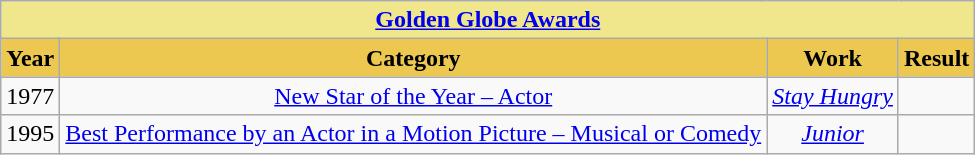<table class="wikitable">
<tr>
<th colspan="4" style="background:#F0E68C" align="center"><a href='#'>Golden Globe Awards</a></th>
</tr>
<tr>
<th style="background:#ECC850;">Year</th>
<th style="background:#ECC850;">Category</th>
<th style="background:#ECC850;">Work</th>
<th style="background:#ECC850;">Result</th>
</tr>
<tr>
<td align="center">1977</td>
<td align="center"><a href='#'>New Star of the Year – Actor</a></td>
<td align="center"><em><a href='#'>Stay Hungry</a></em></td>
<td></td>
</tr>
<tr>
<td align="center">1995</td>
<td align="center"><a href='#'>Best Performance by an Actor in a Motion Picture – Musical or Comedy</a></td>
<td align="center"><em><a href='#'>Junior</a></em></td>
<td></td>
</tr>
</table>
